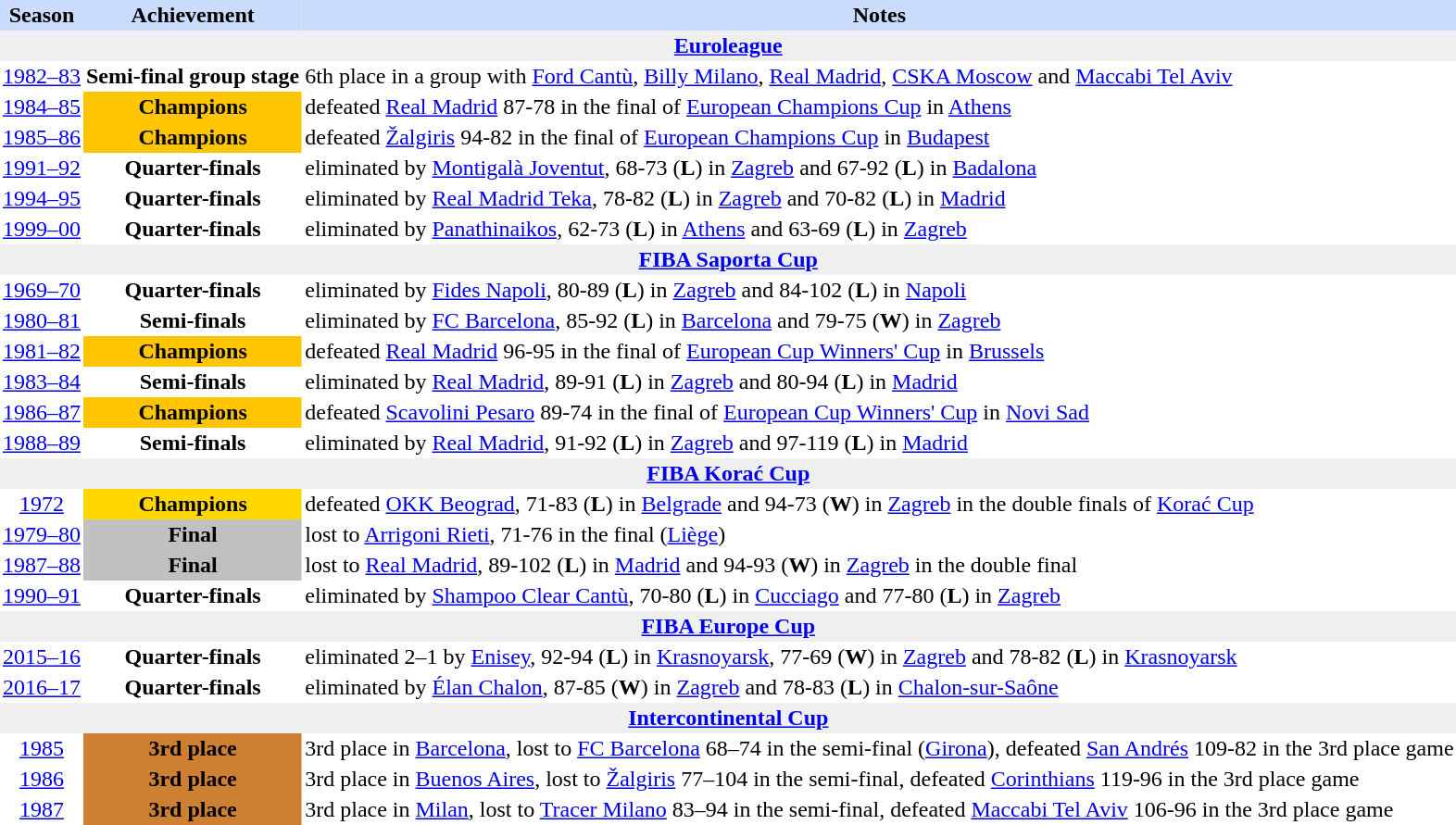<table class="toccolours" border="0" cellpadding="2" cellspacing="0" align="left" style="margin:0.5em;">
<tr bgcolor=#CADCFB>
<th>Season</th>
<th>Achievement</th>
<th>Notes</th>
</tr>
<tr>
<th colspan="4" bgcolor=#EFEFEF><a href='#'>Euroleague</a></th>
</tr>
<tr>
<td align="center"><a href='#'>1982–83</a></td>
<td align="center"><strong>Semi-final group stage</strong></td>
<td align="left">6th place in a group with <a href='#'>Ford Cantù</a>, <a href='#'>Billy Milano</a>, <a href='#'>Real Madrid</a>, <a href='#'>CSKA Moscow</a> and <a href='#'>Maccabi Tel Aviv</a></td>
</tr>
<tr>
<td align="center"><a href='#'>1984–85</a></td>
<td align="center" bgcolor="#FFC600"><strong>Champions</strong></td>
<td align="left">defeated <a href='#'>Real Madrid</a> 87-78 in the final of <a href='#'>European Champions Cup</a> in <a href='#'>Athens</a></td>
</tr>
<tr>
<td align="center"><a href='#'>1985–86</a></td>
<td align="center" bgcolor="#FFC600"><strong>Champions</strong></td>
<td align="left">defeated <a href='#'>Žalgiris</a> 94-82 in the final of <a href='#'>European Champions Cup</a> in <a href='#'>Budapest</a></td>
</tr>
<tr>
<td align="center"><a href='#'>1991–92</a></td>
<td align="center"><strong>Quarter-finals</strong></td>
<td align="left">eliminated by <a href='#'>Montigalà Joventut</a>, 68-73 (<strong>L</strong>) in <a href='#'>Zagreb</a> and 67-92 (<strong>L</strong>) in <a href='#'>Badalona</a></td>
</tr>
<tr>
<td align="center"><a href='#'>1994–95</a></td>
<td align="center"><strong>Quarter-finals</strong></td>
<td align="left">eliminated by <a href='#'>Real Madrid Teka</a>, 78-82 (<strong>L</strong>) in <a href='#'>Zagreb</a> and 70-82 (<strong>L</strong>) in <a href='#'>Madrid</a></td>
</tr>
<tr>
<td align="center"><a href='#'>1999–00</a></td>
<td align="center"><strong>Quarter-finals</strong></td>
<td align="left">eliminated by <a href='#'>Panathinaikos</a>, 62-73 (<strong>L</strong>) in <a href='#'>Athens</a> and 63-69 (<strong>L</strong>) in <a href='#'>Zagreb</a></td>
</tr>
<tr>
<th colspan=4 bgcolor=#EFEFEF><a href='#'>FIBA Saporta Cup</a></th>
</tr>
<tr>
<td align="center"><a href='#'>1969–70</a></td>
<td align="center"><strong>Quarter-finals</strong></td>
<td align="left">eliminated by <a href='#'>Fides Napoli</a>, 80-89 (<strong>L</strong>) in <a href='#'>Zagreb</a> and 84-102 (<strong>L</strong>) in <a href='#'>Napoli</a></td>
</tr>
<tr>
<td align="center"><a href='#'>1980–81</a></td>
<td align="center"><strong>Semi-finals</strong></td>
<td align="left">eliminated by <a href='#'>FC Barcelona</a>, 85-92 (<strong>L</strong>) in <a href='#'>Barcelona</a> and 79-75 (<strong>W</strong>) in <a href='#'>Zagreb</a></td>
</tr>
<tr>
<td align="center"><a href='#'>1981–82</a></td>
<td align="center" bgcolor="#FFC600"><strong>Champions</strong></td>
<td align="left">defeated <a href='#'>Real Madrid</a> 96-95 in the final of <a href='#'>European Cup Winners' Cup</a> in <a href='#'>Brussels</a></td>
</tr>
<tr>
<td align="center"><a href='#'>1983–84</a></td>
<td align="center"><strong>Semi-finals</strong></td>
<td align="left">eliminated by <a href='#'>Real Madrid</a>, 89-91 (<strong>L</strong>) in <a href='#'>Zagreb</a> and 80-94 (<strong>L</strong>) in <a href='#'>Madrid</a></td>
</tr>
<tr>
<td align="center"><a href='#'>1986–87</a></td>
<td align="center" bgcolor="#FFC600"><strong>Champions</strong></td>
<td align="left">defeated <a href='#'>Scavolini Pesaro</a> 89-74 in the final of <a href='#'>European Cup Winners' Cup</a> in <a href='#'>Novi Sad</a></td>
</tr>
<tr>
<td align="center"><a href='#'>1988–89</a></td>
<td align="center"><strong>Semi-finals</strong></td>
<td align="left">eliminated by <a href='#'>Real Madrid</a>, 91-92 (<strong>L</strong>) in <a href='#'>Zagreb</a> and 97-119 (<strong>L</strong>) in <a href='#'>Madrid</a></td>
</tr>
<tr>
<th colspan=4 bgcolor=#EFEFEF><a href='#'>FIBA Korać Cup</a></th>
</tr>
<tr>
<td align="center"><a href='#'>1972</a></td>
<td align="center" bgcolor="gold"><strong>Champions</strong></td>
<td align="left">defeated <a href='#'>OKK Beograd</a>, 71-83 (<strong>L</strong>) in <a href='#'>Belgrade</a> and 94-73 (<strong>W</strong>) in <a href='#'>Zagreb</a> in the double finals of <a href='#'>Korać Cup</a></td>
</tr>
<tr>
<td align="center"><a href='#'>1979–80</a></td>
<td align="center" bgcolor= silver><strong>Final</strong></td>
<td align="left">lost to <a href='#'>Arrigoni Rieti</a>, 71-76 in the final (<a href='#'>Liège</a>)</td>
</tr>
<tr>
<td align="center"><a href='#'>1987–88</a></td>
<td align="center" bgcolor= silver><strong>Final</strong></td>
<td align="left">lost to <a href='#'>Real Madrid</a>, 89-102 (<strong>L</strong>) in <a href='#'>Madrid</a> and 94-93 (<strong>W</strong>) in <a href='#'>Zagreb</a> in the double final</td>
</tr>
<tr>
<td align="center"><a href='#'>1990–91</a></td>
<td align="center"><strong>Quarter-finals</strong></td>
<td align="left">eliminated by <a href='#'>Shampoo Clear Cantù</a>, 70-80 (<strong>L</strong>) in <a href='#'>Cucciago</a> and 77-80 (<strong>L</strong>) in <a href='#'>Zagreb</a></td>
</tr>
<tr>
<th colspan=4 bgcolor=#EFEFEF><a href='#'>FIBA Europe Cup</a></th>
</tr>
<tr>
<td align="center"><a href='#'>2015–16</a></td>
<td align="center"><strong>Quarter-finals</strong></td>
<td align="left">eliminated 2–1 by <a href='#'>Enisey</a>, 92-94 (<strong>L</strong>) in <a href='#'>Krasnoyarsk</a>, 77-69 (<strong>W</strong>) in <a href='#'>Zagreb</a> and 78-82 (<strong>L</strong>) in <a href='#'>Krasnoyarsk</a></td>
</tr>
<tr>
<td align="center"><a href='#'>2016–17</a></td>
<td align="center"><strong>Quarter-finals</strong></td>
<td align="left">eliminated by <a href='#'>Élan Chalon</a>, 87-85 (<strong>W</strong>) in <a href='#'>Zagreb</a> and 78-83 (<strong>L</strong>) in <a href='#'>Chalon-sur-Saône</a></td>
</tr>
<tr>
<th colspan=4 bgcolor=#EFEFEF><a href='#'>Intercontinental Cup</a></th>
</tr>
<tr>
<td align="center"><a href='#'>1985</a></td>
<td align="center" bgcolor= #CD7F32><strong>3rd place</strong></td>
<td align="left">3rd place in <a href='#'>Barcelona</a>, lost to <a href='#'>FC Barcelona</a> 68–74 in the semi-final (<a href='#'>Girona</a>), defeated <a href='#'>San Andrés</a> 109-82 in the 3rd place game</td>
</tr>
<tr>
<td align="center"><a href='#'>1986</a></td>
<td align="center" bgcolor= #CD7F32><strong>3rd place</strong></td>
<td align="left">3rd place in <a href='#'>Buenos Aires</a>, lost to <a href='#'>Žalgiris</a> 77–104 in the semi-final, defeated <a href='#'>Corinthians</a> 119-96 in the 3rd place game</td>
</tr>
<tr>
<td align="center"><a href='#'>1987</a></td>
<td align="center" bgcolor= #CD7F32><strong>3rd place</strong></td>
<td align="left">3rd place in <a href='#'>Milan</a>, lost to <a href='#'>Tracer Milano</a> 83–94 in the semi-final, defeated <a href='#'>Maccabi Tel Aviv</a> 106-96 in the 3rd place game</td>
</tr>
</table>
